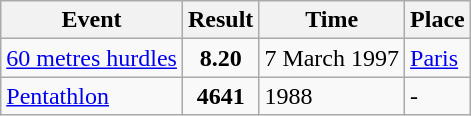<table class="wikitable">
<tr>
<th>Event</th>
<th>Result</th>
<th>Time</th>
<th>Place</th>
</tr>
<tr>
<td><a href='#'>60 metres hurdles</a></td>
<td align="center"><strong>8.20</strong></td>
<td>7 March 1997</td>
<td><a href='#'>Paris</a></td>
</tr>
<tr>
<td><a href='#'>Pentathlon</a></td>
<td align="center"><strong>4641</strong></td>
<td>1988</td>
<td>-</td>
</tr>
</table>
